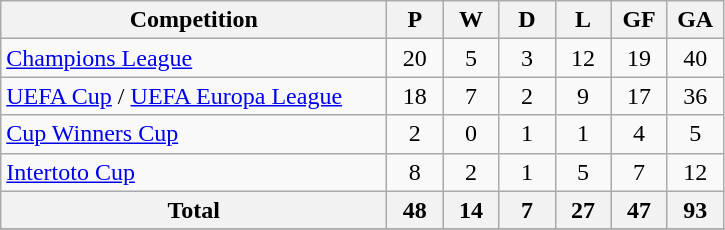<table class="wikitable" align="centre">
<tr>
<th width=250>Competition</th>
<th width=30>P</th>
<th width=30>W</th>
<th width=30>D</th>
<th width=30>L</th>
<th width=30>GF</th>
<th width=30>GA</th>
</tr>
<tr align=center>
<td align=left><a href='#'>Champions League</a></td>
<td>20</td>
<td>5</td>
<td>3</td>
<td>12</td>
<td>19</td>
<td>40</td>
</tr>
<tr align=center>
<td align=left><a href='#'>UEFA Cup</a> / <a href='#'>UEFA Europa League</a></td>
<td>18</td>
<td>7</td>
<td>2</td>
<td>9</td>
<td>17</td>
<td>36</td>
</tr>
<tr align=center>
<td align=left><a href='#'>Cup Winners Cup</a></td>
<td>2</td>
<td>0</td>
<td>1</td>
<td>1</td>
<td>4</td>
<td>5</td>
</tr>
<tr align=center>
<td align=left><a href='#'>Intertoto Cup</a></td>
<td>8</td>
<td>2</td>
<td>1</td>
<td>5</td>
<td>7</td>
<td>12</td>
</tr>
<tr align=center>
<th align=left><strong>Total</strong></th>
<th>48</th>
<th>14</th>
<th>7</th>
<th>27</th>
<th>47</th>
<th>93</th>
</tr>
<tr>
</tr>
</table>
